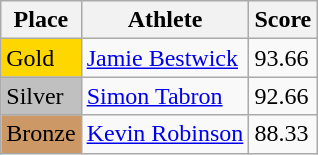<table class="wikitable">
<tr>
<th>Place</th>
<th>Athlete</th>
<th>Score</th>
</tr>
<tr>
<td style="background:gold;">Gold</td>
<td><a href='#'>Jamie Bestwick</a></td>
<td>93.66</td>
</tr>
<tr>
<td style="background:silver;">Silver</td>
<td><a href='#'>Simon Tabron</a></td>
<td>92.66</td>
</tr>
<tr>
<td style="background:#CC9966;">Bronze</td>
<td><a href='#'>Kevin Robinson</a></td>
<td>88.33</td>
</tr>
</table>
